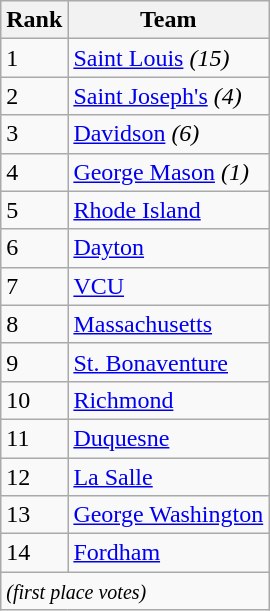<table class=wikitable>
<tr>
<th>Rank</th>
<th>Team</th>
</tr>
<tr>
<td>1</td>
<td><a href='#'>Saint Louis</a> <em>(15)</em></td>
</tr>
<tr>
<td>2</td>
<td><a href='#'>Saint Joseph's</a> <em>(4)</em></td>
</tr>
<tr>
<td>3</td>
<td><a href='#'>Davidson</a> <em>(6)</em></td>
</tr>
<tr>
<td>4</td>
<td><a href='#'>George Mason</a>  <em>(1)</em></td>
</tr>
<tr>
<td>5</td>
<td><a href='#'>Rhode Island</a></td>
</tr>
<tr>
<td>6</td>
<td><a href='#'>Dayton</a></td>
</tr>
<tr>
<td>7</td>
<td><a href='#'>VCU</a></td>
</tr>
<tr>
<td>8</td>
<td><a href='#'>Massachusetts</a></td>
</tr>
<tr>
<td>9</td>
<td><a href='#'>St. Bonaventure</a></td>
</tr>
<tr>
<td>10</td>
<td><a href='#'>Richmond</a></td>
</tr>
<tr>
<td>11</td>
<td><a href='#'>Duquesne</a></td>
</tr>
<tr>
<td>12</td>
<td><a href='#'>La Salle</a></td>
</tr>
<tr>
<td>13</td>
<td><a href='#'>George Washington</a></td>
</tr>
<tr>
<td>14</td>
<td><a href='#'>Fordham</a></td>
</tr>
<tr>
<td colspan=3 valign=middle><small><em>(first place votes)</em></small></td>
</tr>
</table>
